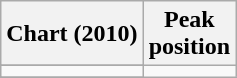<table class="wikitable sortable">
<tr>
<th>Chart (2010)</th>
<th>Peak<br>position</th>
</tr>
<tr>
</tr>
<tr>
</tr>
<tr>
</tr>
<tr>
</tr>
<tr>
</tr>
<tr>
</tr>
<tr>
<td></td>
</tr>
<tr>
</tr>
<tr>
</tr>
</table>
